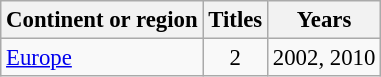<table class="wikitable" style="font-size: 95%;">
<tr>
<th>Continent or region</th>
<th>Titles</th>
<th>Years</th>
</tr>
<tr>
<td><a href='#'>Europe</a></td>
<td rowspan="2" style="text-align:center;">2</td>
<td>2002, 2010</td>
</tr>
</table>
